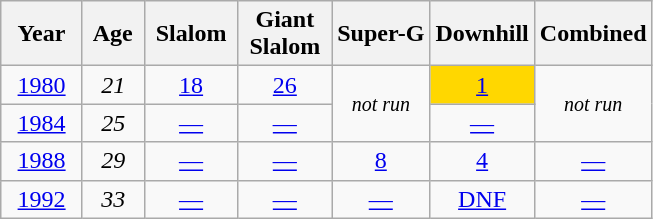<table class=wikitable style="text-align:center">
<tr>
<th>  Year  </th>
<th> Age </th>
<th> Slalom </th>
<th>Giant<br> Slalom </th>
<th>Super-G</th>
<th>Downhill</th>
<th>Combined</th>
</tr>
<tr>
<td><a href='#'>1980</a></td>
<td><em>21</em></td>
<td><a href='#'>18</a></td>
<td><a href='#'>26</a></td>
<td rowspan=2><small><em>not run</em></small></td>
<td style="background:gold;"><a href='#'>1</a></td>
<td rowspan=2><small><em>not run</em></small></td>
</tr>
<tr>
<td><a href='#'>1984</a></td>
<td><em>25</em></td>
<td><a href='#'>—</a></td>
<td><a href='#'>—</a></td>
<td><a href='#'>—</a></td>
</tr>
<tr>
<td><a href='#'>1988</a></td>
<td><em>29</em></td>
<td><a href='#'>—</a></td>
<td><a href='#'>—</a></td>
<td><a href='#'>8</a></td>
<td><a href='#'>4</a></td>
<td><a href='#'>—</a></td>
</tr>
<tr>
<td><a href='#'>1992</a></td>
<td><em>33</em></td>
<td><a href='#'>—</a></td>
<td><a href='#'>—</a></td>
<td><a href='#'>—</a></td>
<td><a href='#'>DNF</a></td>
<td><a href='#'>—</a></td>
</tr>
</table>
